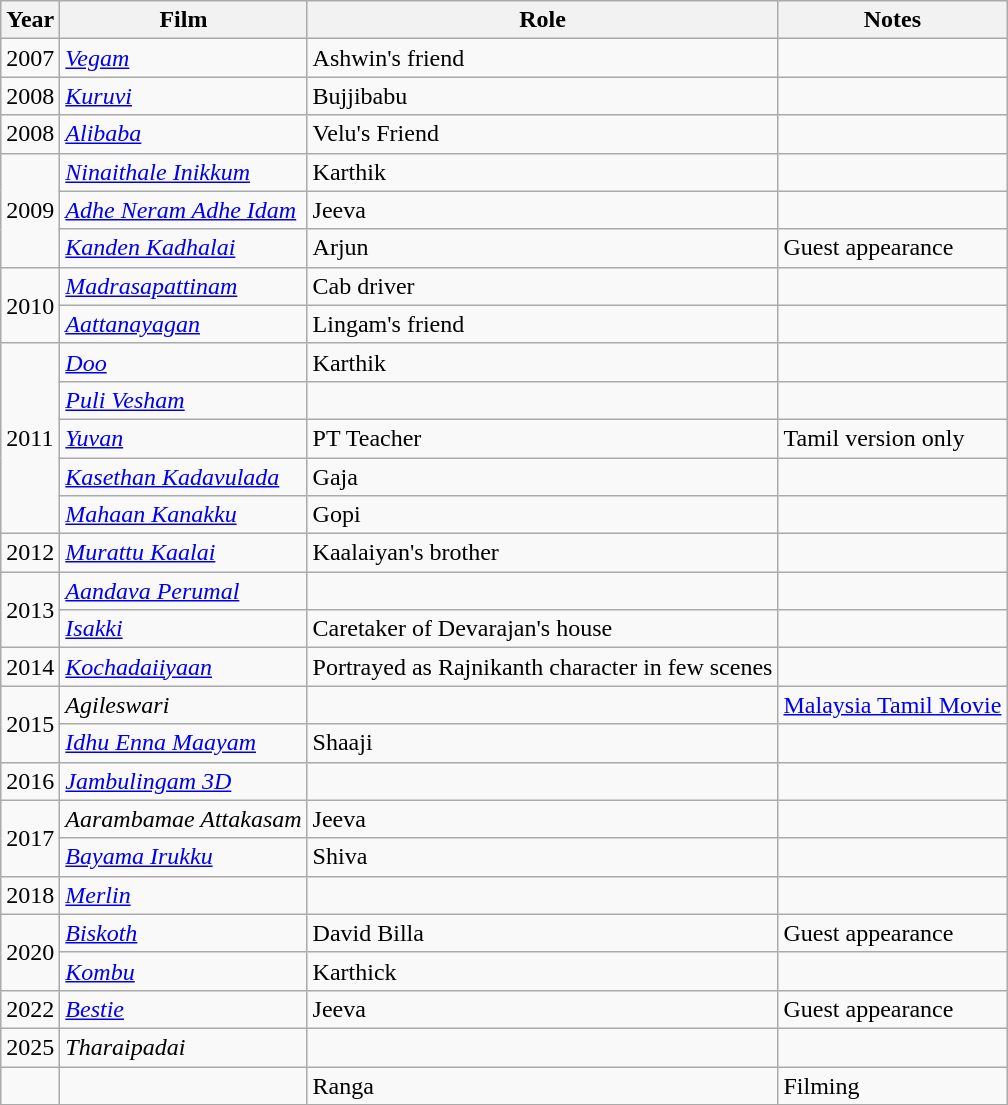<table class="wikitable sortable">
<tr>
<th>Year</th>
<th>Film</th>
<th>Role</th>
<th class="unsortable">Notes</th>
</tr>
<tr>
<td>2007</td>
<td><em><a href='#'>Vegam</a></em></td>
<td>Ashwin's friend</td>
<td></td>
</tr>
<tr>
<td>2008</td>
<td><em><a href='#'>Kuruvi</a></em></td>
<td>Bujjibabu</td>
<td></td>
</tr>
<tr>
<td>2008</td>
<td><em><a href='#'>Alibaba</a></em></td>
<td>Velu's Friend</td>
<td></td>
</tr>
<tr>
<td rowspan="3">2009</td>
<td><em><a href='#'>Ninaithale Inikkum</a></em></td>
<td>Karthik</td>
<td></td>
</tr>
<tr>
<td><em><a href='#'>Adhe Neram Adhe Idam</a></em></td>
<td>Jeeva</td>
<td></td>
</tr>
<tr>
<td><em><a href='#'>Kanden Kadhalai</a></em></td>
<td>Arjun</td>
<td>Guest appearance</td>
</tr>
<tr>
<td rowspan="2">2010</td>
<td><em><a href='#'>Madrasapattinam</a></em></td>
<td>Cab driver</td>
<td></td>
</tr>
<tr>
<td><em><a href='#'>Aattanayagan</a></em></td>
<td>Lingam's friend</td>
<td></td>
</tr>
<tr>
<td rowspan="5">2011</td>
<td><em><a href='#'>Doo</a></em></td>
<td>Karthik</td>
<td></td>
</tr>
<tr>
<td><em><a href='#'>Puli Vesham</a></em></td>
<td></td>
<td></td>
</tr>
<tr>
<td><em><a href='#'>Yuvan</a></em></td>
<td>PT Teacher</td>
<td>Tamil version only</td>
</tr>
<tr>
<td><em><a href='#'>Kasethan Kadavulada</a></em></td>
<td>Gaja</td>
<td></td>
</tr>
<tr>
<td><em><a href='#'>Mahaan Kanakku</a></em></td>
<td>Gopi</td>
<td></td>
</tr>
<tr>
<td>2012</td>
<td><em><a href='#'>Murattu Kaalai</a></em></td>
<td>Kaalaiyan's brother</td>
<td></td>
</tr>
<tr>
<td rowspan="2">2013</td>
<td><em><a href='#'>Aandava Perumal</a></em></td>
<td></td>
<td></td>
</tr>
<tr>
<td><em><a href='#'>Isakki</a></em></td>
<td>Caretaker of Devarajan's house</td>
<td></td>
</tr>
<tr>
<td>2014</td>
<td><em><a href='#'>Kochadaiiyaan</a></em></td>
<td>Portrayed as Rajnikanth character in few scenes</td>
<td></td>
</tr>
<tr>
<td rowspan="2">2015</td>
<td><em>Agileswari</em></td>
<td></td>
<td><a href='#'>Malaysia Tamil Movie</a></td>
</tr>
<tr>
<td><em><a href='#'>Idhu Enna Maayam</a></em></td>
<td>Shaaji</td>
<td></td>
</tr>
<tr>
<td>2016</td>
<td><em><a href='#'>Jambulingam 3D</a></em></td>
<td></td>
<td></td>
</tr>
<tr>
<td rowspan="2">2017</td>
<td><em>Aarambamae Attakasam</em></td>
<td>Jeeva</td>
<td></td>
</tr>
<tr>
<td><em><a href='#'>Bayama Irukku</a></em></td>
<td>Shiva</td>
<td></td>
</tr>
<tr>
<td>2018</td>
<td><em><a href='#'>Merlin</a></em></td>
<td></td>
<td></td>
</tr>
<tr>
<td rowspan="2">2020</td>
<td><em><a href='#'>Biskoth</a></em></td>
<td>David Billa</td>
<td>Guest appearance</td>
</tr>
<tr>
<td><em><a href='#'>Kombu</a></em></td>
<td>Karthick</td>
<td></td>
</tr>
<tr>
<td>2022</td>
<td><em><a href='#'>Bestie</a></em></td>
<td>Jeeva</td>
<td>Guest appearance</td>
</tr>
<tr>
<td rowspan="1">2025</td>
<td><em>Tharaipadai</em></td>
<td></td>
<td></td>
</tr>
<tr>
<td></td>
<td></td>
<td>Ranga</td>
<td>Filming</td>
</tr>
<tr>
</tr>
</table>
